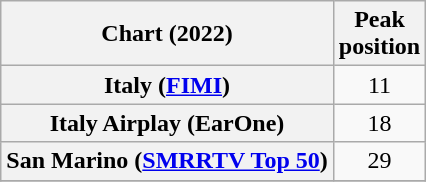<table class="wikitable plainrowheaders sortable" style="text-align:center;">
<tr>
<th>Chart (2022)</th>
<th>Peak<br>position</th>
</tr>
<tr>
<th scope="row">Italy (<a href='#'>FIMI</a>)</th>
<td>11</td>
</tr>
<tr>
<th scope="row">Italy Airplay (EarOne)</th>
<td>18</td>
</tr>
<tr>
<th scope="row">San Marino (<a href='#'>SMRRTV Top 50</a>)</th>
<td>29</td>
</tr>
<tr>
</tr>
</table>
